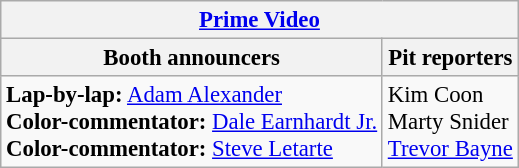<table class="wikitable" style="font-size: 95%">
<tr>
<th colspan="2"><a href='#'>Prime Video</a></th>
</tr>
<tr>
<th>Booth announcers</th>
<th>Pit reporters</th>
</tr>
<tr>
<td><strong>Lap-by-lap:</strong> <a href='#'>Adam Alexander</a><br><strong>Color-commentator:</strong> <a href='#'>Dale Earnhardt Jr.</a><br><strong>Color-commentator:</strong> <a href='#'>Steve Letarte</a></td>
<td>Kim Coon <br>Marty Snider <br><a href='#'>Trevor Bayne</a></td>
</tr>
</table>
